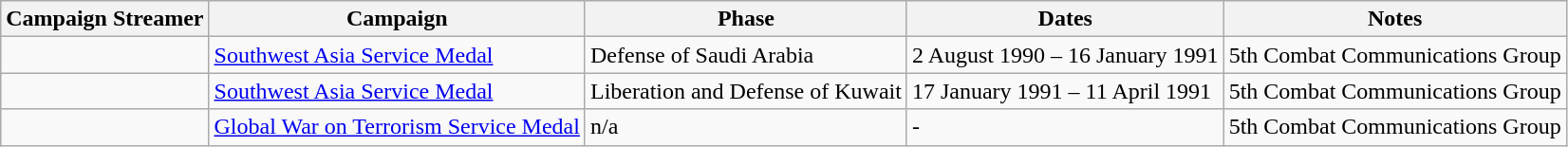<table class="wikitable">
<tr style="background:#efefef;">
<th>Campaign Streamer</th>
<th>Campaign</th>
<th>Phase</th>
<th>Dates</th>
<th>Notes</th>
</tr>
<tr>
<td></td>
<td><a href='#'>Southwest Asia Service Medal</a></td>
<td>Defense of Saudi Arabia</td>
<td>2 August 1990 – 16 January 1991</td>
<td>5th Combat Communications Group</td>
</tr>
<tr>
<td></td>
<td><a href='#'>Southwest Asia Service Medal</a></td>
<td>Liberation and Defense of Kuwait</td>
<td>17 January 1991 – 11 April 1991</td>
<td>5th Combat Communications Group</td>
</tr>
<tr>
<td></td>
<td><a href='#'>Global War on Terrorism Service Medal</a></td>
<td>n/a</td>
<td>-</td>
<td>5th Combat Communications Group</td>
</tr>
</table>
